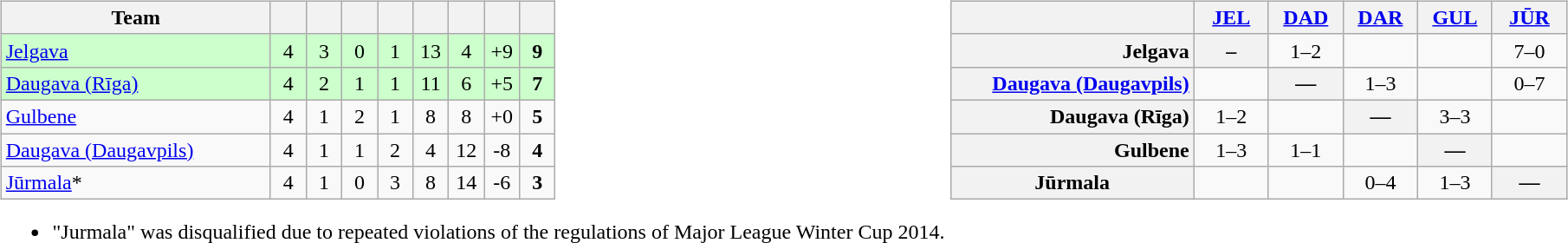<table>
<tr>
<td><br><table class="wikitable" style="text-align: center;">
<tr>
<th width=200>Team</th>
<th width=20></th>
<th width=20></th>
<th width=20></th>
<th width=20></th>
<th width=20></th>
<th width=20></th>
<th width=20></th>
<th width=20></th>
</tr>
<tr bgcolor=ccffcc>
<td align=left><a href='#'>Jelgava</a></td>
<td>4</td>
<td>3</td>
<td>0</td>
<td>1</td>
<td>13</td>
<td>4</td>
<td>+9</td>
<td><strong>9</strong></td>
</tr>
<tr bgcolor=ccffcc>
<td align=left><a href='#'>Daugava (Rīga)</a></td>
<td>4</td>
<td>2</td>
<td>1</td>
<td>1</td>
<td>11</td>
<td>6</td>
<td>+5</td>
<td><strong>7</strong></td>
</tr>
<tr>
<td align=left><a href='#'>Gulbene</a></td>
<td>4</td>
<td>1</td>
<td>2</td>
<td>1</td>
<td>8</td>
<td>8</td>
<td>+0</td>
<td><strong>5</strong></td>
</tr>
<tr>
<td align=left><a href='#'>Daugava (Daugavpils)</a></td>
<td>4</td>
<td>1</td>
<td>1</td>
<td>2</td>
<td>4</td>
<td>12</td>
<td>-8</td>
<td><strong>4</strong></td>
</tr>
<tr>
<td align=left><a href='#'>Jūrmala</a>*</td>
<td>4</td>
<td>1</td>
<td>0</td>
<td>3</td>
<td>8</td>
<td>14</td>
<td>-6</td>
<td><strong>3</strong></td>
</tr>
</table>
<ul><li>"Jurmala" was disqualified due to repeated violations of the regulations of Major League Winter Cup 2014.</li></ul></td>
<td valign="top"><br><table class="wikitable" style="text-align:center">
<tr>
<th width="180"> </th>
<th width="50"><a href='#'>JEL</a></th>
<th width="50"><a href='#'>DAD</a></th>
<th width="50"><a href='#'>DAR</a></th>
<th width="50"><a href='#'>GUL</a></th>
<th width="50"><a href='#'>JŪR</a></th>
</tr>
<tr>
<th style="text-align:right">Jelgava</th>
<th>–</th>
<td title=T1 - T2>1–2</td>
<td title=T1 - T3></td>
<td title=T1 - T4></td>
<td title=T4 - T5>7–0</td>
</tr>
<tr>
<th style="text-align:right"><a href='#'>Daugava (Daugavpils)</a></th>
<td title=T2 - T1></td>
<th>—</th>
<td title=T2 - T3>1–3</td>
<td title=T2 - T4></td>
<td title=T4 - T5>0–7</td>
</tr>
<tr>
<th style="text-align:right">Daugava (Rīga)</th>
<td title=T3 - T1>1–2</td>
<td title=T3 - T2></td>
<th>—</th>
<td title=T3 - T4>3–3</td>
<td title=T4 - T5></td>
</tr>
<tr>
<th style="text-align:right">Gulbene</th>
<td title=T4 - T1>1–3</td>
<td title=T4 - T2>1–1</td>
<td title=T4 - T3></td>
<th>—</th>
<td title=T4 - T5></td>
</tr>
<tr>
<th style"text-align:right">Jūrmala</th>
<td title=T5 - T1></td>
<td title=T5 - T2></td>
<td title=T5 - T3>0–4</td>
<td title=T5 - T4>1–3</td>
<th>—</th>
</tr>
</table>
</td>
</tr>
</table>
